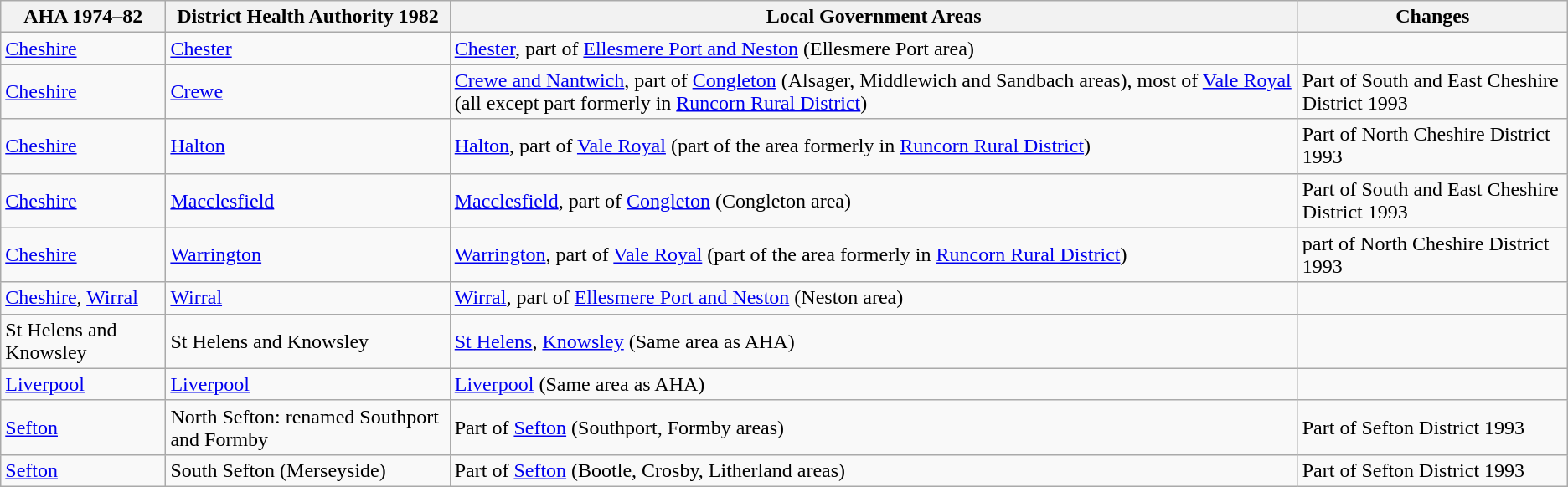<table class="wikitable">
<tr>
<th>AHA 1974–82</th>
<th>District Health Authority 1982</th>
<th>Local Government Areas</th>
<th>Changes</th>
</tr>
<tr>
<td><a href='#'>Cheshire</a></td>
<td><a href='#'>Chester</a></td>
<td><a href='#'>Chester</a>, part of <a href='#'>Ellesmere Port and Neston</a> (Ellesmere Port area)</td>
<td></td>
</tr>
<tr>
<td><a href='#'>Cheshire</a></td>
<td><a href='#'>Crewe</a></td>
<td><a href='#'>Crewe and Nantwich</a>, part of <a href='#'>Congleton</a> (Alsager, Middlewich and Sandbach areas), most of <a href='#'>Vale Royal</a> (all except part formerly in <a href='#'>Runcorn Rural District</a>)</td>
<td>Part of South and East Cheshire District 1993</td>
</tr>
<tr>
<td><a href='#'>Cheshire</a></td>
<td><a href='#'>Halton</a></td>
<td><a href='#'>Halton</a>, part of <a href='#'>Vale Royal</a> (part of the area formerly in <a href='#'>Runcorn Rural District</a>)</td>
<td>Part of North Cheshire District 1993</td>
</tr>
<tr>
<td><a href='#'>Cheshire</a></td>
<td><a href='#'>Macclesfield</a></td>
<td><a href='#'>Macclesfield</a>, part of <a href='#'>Congleton</a> (Congleton area)</td>
<td>Part of South and East Cheshire District 1993</td>
</tr>
<tr>
<td><a href='#'>Cheshire</a></td>
<td><a href='#'>Warrington</a></td>
<td><a href='#'>Warrington</a>, part of <a href='#'>Vale Royal</a> (part of the area formerly in <a href='#'>Runcorn Rural District</a>)</td>
<td>part of North Cheshire District 1993</td>
</tr>
<tr>
<td><a href='#'>Cheshire</a>, <a href='#'>Wirral</a></td>
<td><a href='#'>Wirral</a></td>
<td><a href='#'>Wirral</a>, part of <a href='#'>Ellesmere Port and Neston</a> (Neston area)</td>
<td></td>
</tr>
<tr>
<td>St Helens and Knowsley</td>
<td>St Helens and Knowsley</td>
<td><a href='#'>St Helens</a>, <a href='#'>Knowsley</a> (Same area as AHA)</td>
<td></td>
</tr>
<tr>
<td><a href='#'>Liverpool</a></td>
<td><a href='#'>Liverpool</a></td>
<td><a href='#'>Liverpool</a> (Same area as AHA)</td>
<td></td>
</tr>
<tr>
<td><a href='#'>Sefton</a></td>
<td>North Sefton: renamed Southport and Formby</td>
<td>Part of <a href='#'>Sefton</a> (Southport, Formby areas)</td>
<td>Part of Sefton District 1993</td>
</tr>
<tr>
<td><a href='#'>Sefton</a></td>
<td>South Sefton (Merseyside)</td>
<td>Part of <a href='#'>Sefton</a> (Bootle, Crosby, Litherland areas)</td>
<td>Part of Sefton District 1993</td>
</tr>
</table>
